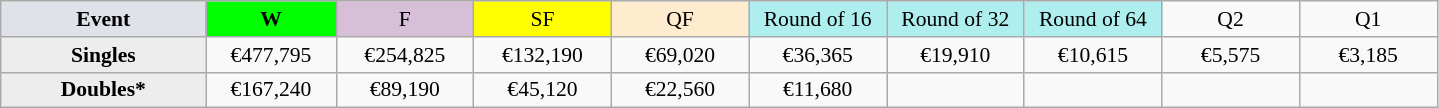<table class=wikitable style=font-size:90%;text-align:center>
<tr>
<td style="width:130px; background:#dfe2e9;"><strong>Event</strong></td>
<td style="width:80px; background:lime;"><strong>W</strong></td>
<td style="width:85px; background:thistle;">F</td>
<td style="width:85px; background:#ff0;">SF</td>
<td style="width:85px; background:#ffebcd;">QF</td>
<td style="width:85px; background:#afeeee;">Round of 16</td>
<td style="width:85px; background:#afeeee;">Round of 32</td>
<td style="width:85px; background:#afeeee;">Round of 64</td>
<td width=85>Q2</td>
<td width=85>Q1</td>
</tr>
<tr>
<td style="background:#ededed;"><strong>Singles</strong></td>
<td>€477,795</td>
<td>€254,825</td>
<td>€132,190</td>
<td>€69,020</td>
<td>€36,365</td>
<td>€19,910</td>
<td>€10,615</td>
<td>€5,575</td>
<td>€3,185</td>
</tr>
<tr>
<td style="background:#ededed;"><strong>Doubles*</strong></td>
<td>€167,240</td>
<td>€89,190</td>
<td>€45,120</td>
<td>€22,560</td>
<td>€11,680</td>
<td></td>
<td></td>
<td></td>
<td></td>
</tr>
</table>
